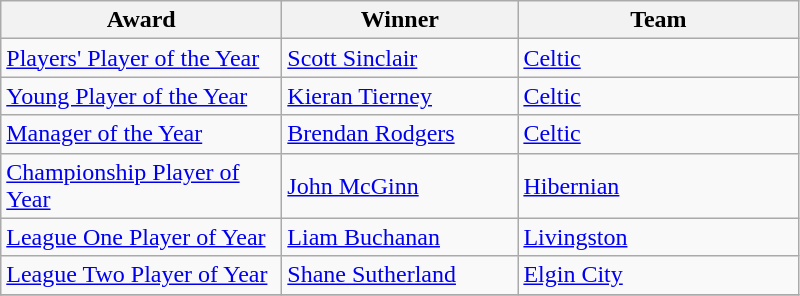<table class="wikitable">
<tr>
<th width=180>Award</th>
<th width=150>Winner</th>
<th width=180>Team</th>
</tr>
<tr>
<td><a href='#'>Players' Player of the Year</a></td>
<td><a href='#'>Scott Sinclair</a></td>
<td><a href='#'>Celtic</a></td>
</tr>
<tr>
<td><a href='#'>Young Player of the Year</a></td>
<td><a href='#'>Kieran Tierney</a></td>
<td><a href='#'>Celtic</a></td>
</tr>
<tr>
<td><a href='#'>Manager of the Year</a></td>
<td><a href='#'>Brendan Rodgers</a></td>
<td><a href='#'>Celtic</a></td>
</tr>
<tr>
<td><a href='#'>Championship Player of Year</a></td>
<td><a href='#'>John McGinn</a></td>
<td><a href='#'>Hibernian</a></td>
</tr>
<tr>
<td><a href='#'>League One Player of Year</a></td>
<td><a href='#'>Liam Buchanan</a></td>
<td><a href='#'>Livingston</a></td>
</tr>
<tr>
<td><a href='#'>League Two Player of Year</a></td>
<td><a href='#'>Shane Sutherland</a></td>
<td><a href='#'>Elgin City</a></td>
</tr>
<tr>
</tr>
</table>
